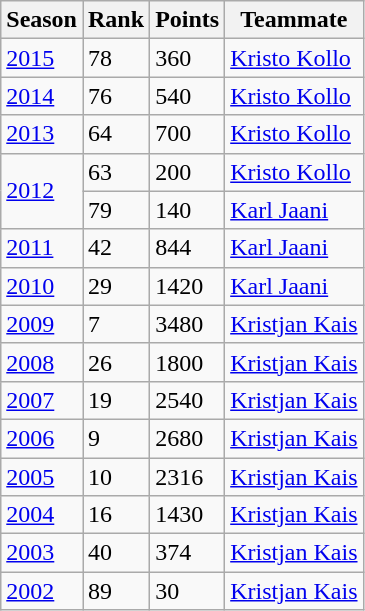<table class="wikitable">
<tr>
<th><strong>Season</strong></th>
<th><strong>Rank</strong></th>
<th><strong>Points</strong></th>
<th><strong>Teammate</strong></th>
</tr>
<tr>
<td><a href='#'>2015</a></td>
<td>78</td>
<td>360</td>
<td><a href='#'>Kristo Kollo</a></td>
</tr>
<tr>
<td><a href='#'>2014</a></td>
<td>76</td>
<td>540</td>
<td><a href='#'>Kristo Kollo</a></td>
</tr>
<tr>
<td><a href='#'>2013</a></td>
<td>64</td>
<td>700</td>
<td><a href='#'>Kristo Kollo</a></td>
</tr>
<tr>
<td rowspan=2><a href='#'>2012</a></td>
<td>63</td>
<td>200</td>
<td><a href='#'>Kristo Kollo</a></td>
</tr>
<tr>
<td>79</td>
<td>140</td>
<td><a href='#'>Karl Jaani</a></td>
</tr>
<tr>
<td><a href='#'>2011</a></td>
<td>42</td>
<td>844</td>
<td><a href='#'>Karl Jaani</a></td>
</tr>
<tr>
<td><a href='#'>2010</a></td>
<td>29</td>
<td>1420</td>
<td><a href='#'>Karl Jaani</a></td>
</tr>
<tr>
<td><a href='#'>2009</a></td>
<td>7</td>
<td>3480</td>
<td><a href='#'>Kristjan Kais</a></td>
</tr>
<tr>
<td><a href='#'>2008</a></td>
<td>26</td>
<td>1800</td>
<td><a href='#'>Kristjan Kais</a></td>
</tr>
<tr>
<td><a href='#'>2007</a></td>
<td>19</td>
<td>2540</td>
<td><a href='#'>Kristjan Kais</a></td>
</tr>
<tr>
<td><a href='#'>2006</a></td>
<td>9</td>
<td>2680</td>
<td><a href='#'>Kristjan Kais</a></td>
</tr>
<tr>
<td><a href='#'>2005</a></td>
<td>10</td>
<td>2316</td>
<td><a href='#'>Kristjan Kais</a></td>
</tr>
<tr>
<td><a href='#'>2004</a></td>
<td>16</td>
<td>1430</td>
<td><a href='#'>Kristjan Kais</a></td>
</tr>
<tr>
<td><a href='#'>2003</a></td>
<td>40</td>
<td>374</td>
<td><a href='#'>Kristjan Kais</a></td>
</tr>
<tr>
<td><a href='#'>2002</a></td>
<td>89</td>
<td>30</td>
<td><a href='#'>Kristjan Kais</a></td>
</tr>
</table>
